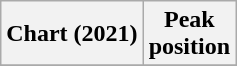<table class="wikitable sortable plainrowheaders" style="text-align:center">
<tr>
<th scope="col">Chart (2021)</th>
<th scope="col">Peak<br>position</th>
</tr>
<tr>
</tr>
</table>
